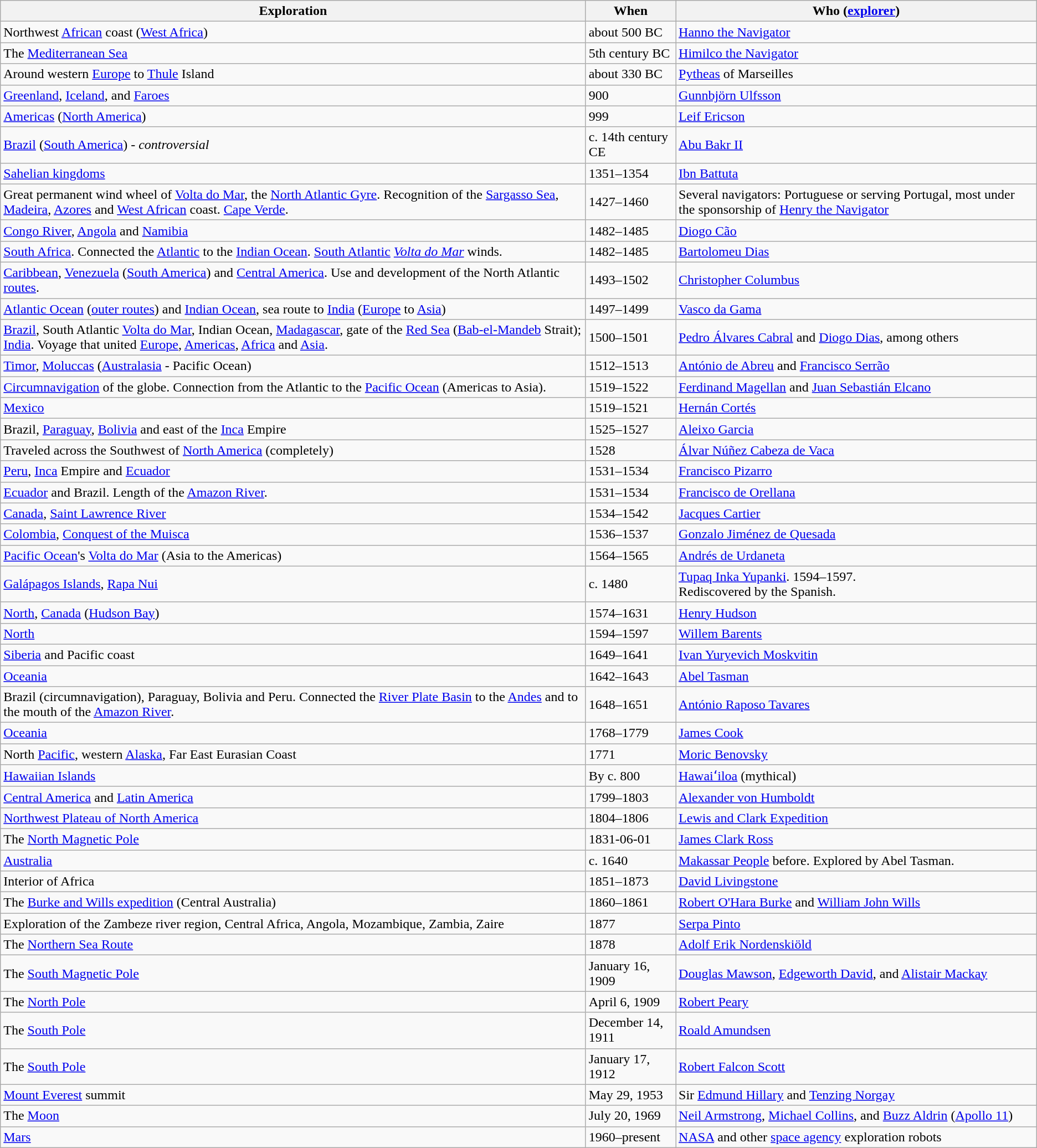<table class="wikitable">
<tr>
<th>Exploration</th>
<th>When</th>
<th>Who (<a href='#'>explorer</a>)</th>
</tr>
<tr>
<td>Northwest <a href='#'>African</a> coast (<a href='#'>West Africa</a>)</td>
<td>about 500 BC</td>
<td><a href='#'>Hanno the Navigator</a></td>
</tr>
<tr>
<td>The <a href='#'>Mediterranean Sea</a></td>
<td>5th century BC</td>
<td><a href='#'>Himilco the Navigator</a></td>
</tr>
<tr>
<td>Around western <a href='#'>Europe</a> to <a href='#'>Thule</a> Island</td>
<td>about 330 BC</td>
<td><a href='#'>Pytheas</a> of Marseilles</td>
</tr>
<tr>
<td><a href='#'>Greenland</a>, <a href='#'>Iceland</a>, and <a href='#'> Faroes</a></td>
<td>900</td>
<td><a href='#'>Gunnbjörn Ulfsson</a></td>
</tr>
<tr>
<td><a href='#'>Americas</a> (<a href='#'>North America</a>)</td>
<td>999</td>
<td><a href='#'>Leif Ericson</a></td>
</tr>
<tr>
<td><a href='#'>Brazil</a> (<a href='#'>South America</a>) - <em>controversial</em></td>
<td>c. 14th century CE</td>
<td><a href='#'>Abu Bakr II</a></td>
</tr>
<tr>
<td><a href='#'>Sahelian kingdoms</a></td>
<td>1351–1354</td>
<td><a href='#'>Ibn Battuta</a></td>
</tr>
<tr>
<td>Great permanent wind wheel of <a href='#'>Volta do Mar</a>, the <a href='#'>North Atlantic Gyre</a>. Recognition of the <a href='#'>Sargasso Sea</a>, <a href='#'>Madeira</a>, <a href='#'>Azores</a> and <a href='#'>West African</a> coast. <a href='#'>Cape Verde</a>.</td>
<td>1427–1460</td>
<td>Several navigators: Portuguese or serving Portugal, most under the sponsorship of <a href='#'>Henry the Navigator</a></td>
</tr>
<tr>
<td><a href='#'>Congo River</a>, <a href='#'>Angola</a> and <a href='#'>Namibia</a></td>
<td>1482–1485</td>
<td><a href='#'>Diogo Cão</a></td>
</tr>
<tr>
<td><a href='#'>South Africa</a>. Connected the <a href='#'>Atlantic</a> to the <a href='#'>Indian Ocean</a>. <a href='#'>South Atlantic</a> <em><a href='#'>Volta do Mar</a></em> winds.</td>
<td>1482–1485</td>
<td><a href='#'>Bartolomeu Dias</a></td>
</tr>
<tr>
<td><a href='#'>Caribbean</a>, <a href='#'>Venezuela</a> (<a href='#'>South America</a>) and <a href='#'>Central America</a>. Use and development of the North Atlantic <a href='#'>routes</a>.</td>
<td>1493–1502</td>
<td><a href='#'>Christopher Columbus</a></td>
</tr>
<tr>
<td><a href='#'>Atlantic Ocean</a> (<a href='#'>outer routes</a>) and <a href='#'>Indian Ocean</a>, sea route to <a href='#'>India</a> (<a href='#'>Europe</a> to <a href='#'>Asia</a>)</td>
<td>1497–1499</td>
<td><a href='#'>Vasco da Gama</a></td>
</tr>
<tr>
<td><a href='#'>Brazil</a>, South Atlantic <a href='#'>Volta do Mar</a>, Indian Ocean, <a href='#'>Madagascar</a>, gate of the <a href='#'>Red Sea</a> (<a href='#'>Bab-el-Mandeb</a> Strait); <a href='#'>India</a>. Voyage that united <a href='#'>Europe</a>, <a href='#'>Americas</a>, <a href='#'>Africa</a> and <a href='#'>Asia</a>.</td>
<td>1500–1501</td>
<td><a href='#'>Pedro Álvares Cabral</a> and <a href='#'>Diogo Dias</a>, among others</td>
</tr>
<tr>
<td><a href='#'>Timor</a>, <a href='#'>Moluccas</a> (<a href='#'>Australasia</a> - Pacific Ocean)</td>
<td>1512–1513</td>
<td><a href='#'>António de Abreu</a> and <a href='#'>Francisco Serrão</a></td>
</tr>
<tr>
<td><a href='#'>Circumnavigation</a> of the globe. Connection from the Atlantic to the <a href='#'>Pacific Ocean</a> (Americas to Asia).</td>
<td>1519–1522</td>
<td><a href='#'>Ferdinand Magellan</a> and <a href='#'>Juan Sebastián Elcano</a></td>
</tr>
<tr>
<td><a href='#'>Mexico</a></td>
<td>1519–1521</td>
<td><a href='#'>Hernán Cortés</a></td>
</tr>
<tr>
<td>Brazil, <a href='#'>Paraguay</a>, <a href='#'>Bolivia</a> and east of the <a href='#'>Inca</a> Empire</td>
<td>1525–1527</td>
<td><a href='#'>Aleixo Garcia</a></td>
</tr>
<tr>
<td>Traveled across the Southwest of <a href='#'>North America</a> (completely)</td>
<td>1528</td>
<td><a href='#'>Álvar Núñez Cabeza de Vaca</a></td>
</tr>
<tr>
<td><a href='#'>Peru</a>, <a href='#'>Inca</a> Empire and <a href='#'>Ecuador</a></td>
<td>1531–1534</td>
<td><a href='#'>Francisco Pizarro</a></td>
</tr>
<tr>
<td><a href='#'>Ecuador</a> and Brazil. Length of the <a href='#'>Amazon River</a>.</td>
<td>1531–1534</td>
<td><a href='#'>Francisco de Orellana</a></td>
</tr>
<tr>
<td><a href='#'>Canada</a>, <a href='#'>Saint Lawrence River</a></td>
<td>1534–1542</td>
<td><a href='#'>Jacques Cartier</a></td>
</tr>
<tr>
<td><a href='#'>Colombia</a>, <a href='#'>Conquest of the Muisca</a></td>
<td>1536–1537</td>
<td><a href='#'>Gonzalo Jiménez de Quesada</a></td>
</tr>
<tr>
<td><a href='#'>Pacific Ocean</a>'s <a href='#'>Volta do Mar</a> (Asia to the Americas)</td>
<td>1564–1565</td>
<td><a href='#'>Andrés de Urdaneta</a></td>
</tr>
<tr>
<td><a href='#'>Galápagos Islands</a>, <a href='#'>Rapa Nui</a></td>
<td>c. 1480</td>
<td><a href='#'>Tupaq Inka Yupanki</a>. 1594–1597.<br>Rediscovered by the Spanish.</td>
</tr>
<tr>
<td><a href='#'>North</a>, <a href='#'>Canada</a> (<a href='#'>Hudson Bay</a>)</td>
<td>1574–1631</td>
<td><a href='#'>Henry Hudson</a></td>
</tr>
<tr>
<td><a href='#'>North</a></td>
<td>1594–1597</td>
<td><a href='#'>Willem Barents</a></td>
</tr>
<tr>
<td><a href='#'>Siberia</a> and Pacific coast</td>
<td>1649–1641</td>
<td><a href='#'>Ivan Yuryevich Moskvitin</a></td>
</tr>
<tr>
<td><a href='#'>Oceania</a></td>
<td>1642–1643</td>
<td><a href='#'>Abel Tasman</a></td>
</tr>
<tr>
<td>Brazil (circumnavigation), Paraguay, Bolivia and Peru. Connected the <a href='#'>River Plate Basin</a> to the <a href='#'>Andes</a> and to the mouth of the <a href='#'>Amazon River</a>.</td>
<td>1648–1651</td>
<td><a href='#'>António Raposo Tavares</a></td>
</tr>
<tr>
<td><a href='#'>Oceania</a></td>
<td>1768–1779</td>
<td><a href='#'>James Cook</a></td>
</tr>
<tr>
<td>North <a href='#'>Pacific</a>, western <a href='#'>Alaska</a>, Far East Eurasian Coast</td>
<td>1771</td>
<td><a href='#'>Moric Benovsky</a></td>
</tr>
<tr>
<td><a href='#'>Hawaiian Islands</a></td>
<td>By c. 800</td>
<td><a href='#'>Hawaiʻiloa</a> (mythical)</td>
</tr>
<tr>
<td><a href='#'>Central America</a> and <a href='#'>Latin America</a></td>
<td>1799–1803</td>
<td><a href='#'>Alexander von Humboldt</a></td>
</tr>
<tr>
<td><a href='#'>Northwest Plateau of North America</a></td>
<td>1804–1806</td>
<td><a href='#'>Lewis and Clark Expedition</a></td>
</tr>
<tr>
<td>The <a href='#'>North Magnetic Pole</a></td>
<td>1831-06-01</td>
<td><a href='#'>James Clark Ross</a></td>
</tr>
<tr>
<td><a href='#'>Australia</a></td>
<td>c. 1640</td>
<td><a href='#'>Makassar People</a> before. Explored by Abel Tasman.</td>
</tr>
<tr>
<td>Interior of Africa</td>
<td>1851–1873</td>
<td><a href='#'>David Livingstone</a></td>
</tr>
<tr>
<td>The <a href='#'>Burke and Wills expedition</a> (Central Australia)</td>
<td>1860–1861</td>
<td><a href='#'>Robert O'Hara Burke</a> and <a href='#'>William John Wills</a></td>
</tr>
<tr>
<td>Exploration of the Zambeze river region, Central Africa, Angola, Mozambique, Zambia, Zaire</td>
<td>1877</td>
<td><a href='#'>Serpa Pinto</a></td>
</tr>
<tr>
<td>The <a href='#'>Northern Sea Route</a></td>
<td>1878</td>
<td><a href='#'>Adolf Erik Nordenskiöld</a></td>
</tr>
<tr>
<td>The <a href='#'>South Magnetic Pole</a></td>
<td>January 16, 1909</td>
<td><a href='#'>Douglas Mawson</a>, <a href='#'>Edgeworth David</a>, and <a href='#'>Alistair Mackay</a></td>
</tr>
<tr>
<td>The <a href='#'>North Pole</a></td>
<td>April 6, 1909</td>
<td><a href='#'>Robert Peary</a></td>
</tr>
<tr>
<td>The <a href='#'>South Pole</a></td>
<td>December 14, 1911</td>
<td><a href='#'>Roald Amundsen</a></td>
</tr>
<tr>
<td>The <a href='#'>South Pole</a></td>
<td>January 17, 1912</td>
<td><a href='#'>Robert Falcon Scott</a></td>
</tr>
<tr>
<td><a href='#'>Mount Everest</a> summit</td>
<td>May 29, 1953</td>
<td>Sir <a href='#'>Edmund Hillary</a> and <a href='#'>Tenzing Norgay</a></td>
</tr>
<tr>
<td>The <a href='#'>Moon</a></td>
<td>July 20, 1969</td>
<td><a href='#'>Neil Armstrong</a>, <a href='#'>Michael Collins</a>, and <a href='#'>Buzz Aldrin</a> (<a href='#'>Apollo 11</a>)</td>
</tr>
<tr>
<td><a href='#'>Mars</a></td>
<td>1960–present</td>
<td><a href='#'>NASA</a> and other <a href='#'>space agency</a> exploration robots</td>
</tr>
</table>
